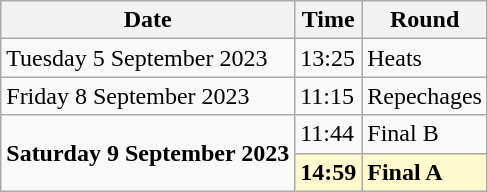<table class="wikitable">
<tr>
<th>Date</th>
<th>Time</th>
<th>Round</th>
</tr>
<tr>
<td>Tuesday 5 September 2023</td>
<td>13:25</td>
<td>Heats</td>
</tr>
<tr>
<td>Friday 8 September 2023</td>
<td>11:15</td>
<td>Repechages</td>
</tr>
<tr>
<td rowspan=2><strong>Saturday 9 September 2023</strong></td>
<td>11:44</td>
<td>Final B</td>
</tr>
<tr>
<td style=background:lemonchiffon><strong>14:59</strong></td>
<td style=background:lemonchiffon><strong>Final A</strong></td>
</tr>
</table>
